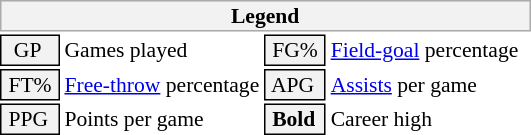<table class="toccolours" style="font-size: 90%; white-space: nowrap;">
<tr>
<th colspan="6" style="background:#f2f2f2; border:1px solid #aaa;">Legend</th>
</tr>
<tr>
<td style="background:#f2f2f2; border:1px solid black;">  GP</td>
<td>Games played</td>
<td style="background:#f2f2f2; border:1px solid black;"> FG% </td>
<td style="padding-right: 8px"><a href='#'>Field-goal</a> percentage</td>
</tr>
<tr>
<td style="background:#f2f2f2; border:1px solid black;"> FT% </td>
<td><a href='#'>Free-throw</a> percentage</td>
<td style="background:#f2f2f2; border:1px solid black;"> APG </td>
<td><a href='#'>Assists</a> per game</td>
</tr>
<tr>
<td style="background:#f2f2f2; border:1px solid black;"> PPG </td>
<td>Points per game</td>
<td style="background-color: #F2F2F2; border: 1px solid black"> <strong>Bold</strong> </td>
<td>Career high</td>
</tr>
<tr>
</tr>
</table>
